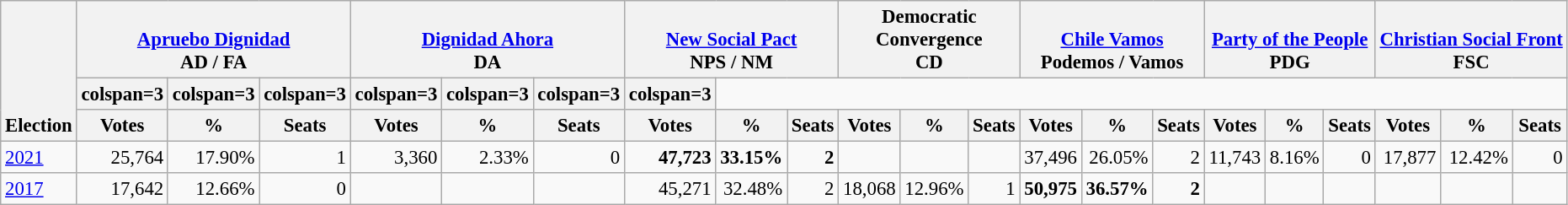<table class="wikitable" border="1" style="font-size:95%; text-align:right;">
<tr>
<th style="text-align:left;" valign=bottom rowspan=3>Election</th>
<th valign=bottom colspan=3><a href='#'>Apruebo Dignidad</a><br>AD / FA</th>
<th valign=bottom colspan=3><a href='#'>Dignidad Ahora</a><br>DA</th>
<th valign=bottom colspan=3><a href='#'>New Social Pact</a><br>NPS / NM</th>
<th valign=bottom colspan=3>Democratic<br>Convergence<br>CD</th>
<th valign=bottom colspan=3><a href='#'>Chile Vamos</a><br>Podemos / Vamos</th>
<th valign=bottom colspan=3><a href='#'>Party of the People</a><br>PDG</th>
<th valign=bottom colspan=3><a href='#'>Christian Social Front</a><br>FSC</th>
</tr>
<tr>
<th>colspan=3 </th>
<th>colspan=3 </th>
<th>colspan=3 </th>
<th>colspan=3 </th>
<th>colspan=3 </th>
<th>colspan=3 </th>
<th>colspan=3 </th>
</tr>
<tr>
<th>Votes</th>
<th>%</th>
<th>Seats</th>
<th>Votes</th>
<th>%</th>
<th>Seats</th>
<th>Votes</th>
<th>%</th>
<th>Seats</th>
<th>Votes</th>
<th>%</th>
<th>Seats</th>
<th>Votes</th>
<th>%</th>
<th>Seats</th>
<th>Votes</th>
<th>%</th>
<th>Seats</th>
<th>Votes</th>
<th>%</th>
<th>Seats</th>
</tr>
<tr>
<td align=left><a href='#'>2021</a></td>
<td>25,764</td>
<td>17.90%</td>
<td>1</td>
<td>3,360</td>
<td>2.33%</td>
<td>0</td>
<td><strong>47,723</strong></td>
<td><strong>33.15%</strong></td>
<td><strong>2</strong></td>
<td></td>
<td></td>
<td></td>
<td>37,496</td>
<td>26.05%</td>
<td>2</td>
<td>11,743</td>
<td>8.16%</td>
<td>0</td>
<td>17,877</td>
<td>12.42%</td>
<td>0</td>
</tr>
<tr>
<td align=left><a href='#'>2017</a></td>
<td>17,642</td>
<td>12.66%</td>
<td>0</td>
<td></td>
<td></td>
<td></td>
<td>45,271</td>
<td>32.48%</td>
<td>2</td>
<td>18,068</td>
<td>12.96%</td>
<td>1</td>
<td><strong>50,975</strong></td>
<td><strong>36.57%</strong></td>
<td><strong>2</strong></td>
<td></td>
<td></td>
<td></td>
<td></td>
<td></td>
<td></td>
</tr>
</table>
